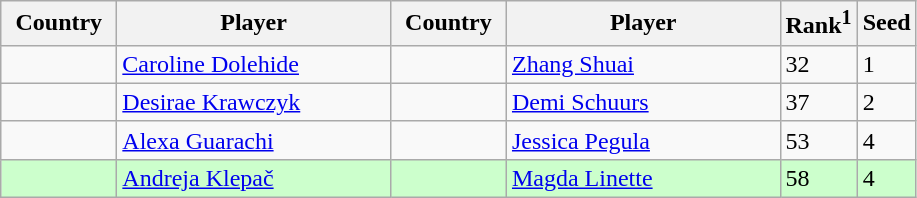<table class="sortable wikitable">
<tr>
<th width="70">Country</th>
<th width="175">Player</th>
<th width="70">Country</th>
<th width="175">Player</th>
<th>Rank<sup>1</sup></th>
<th>Seed</th>
</tr>
<tr>
<td></td>
<td><a href='#'>Caroline Dolehide</a></td>
<td></td>
<td><a href='#'>Zhang Shuai</a></td>
<td>32</td>
<td>1</td>
</tr>
<tr>
<td></td>
<td><a href='#'>Desirae Krawczyk</a></td>
<td></td>
<td><a href='#'>Demi Schuurs</a></td>
<td>37</td>
<td>2</td>
</tr>
<tr>
<td></td>
<td><a href='#'>Alexa Guarachi</a></td>
<td></td>
<td><a href='#'>Jessica Pegula</a></td>
<td>53</td>
<td>4</td>
</tr>
<tr style="background:#cfc;">
<td></td>
<td><a href='#'>Andreja Klepač</a></td>
<td></td>
<td><a href='#'>Magda Linette</a></td>
<td>58</td>
<td>4</td>
</tr>
</table>
